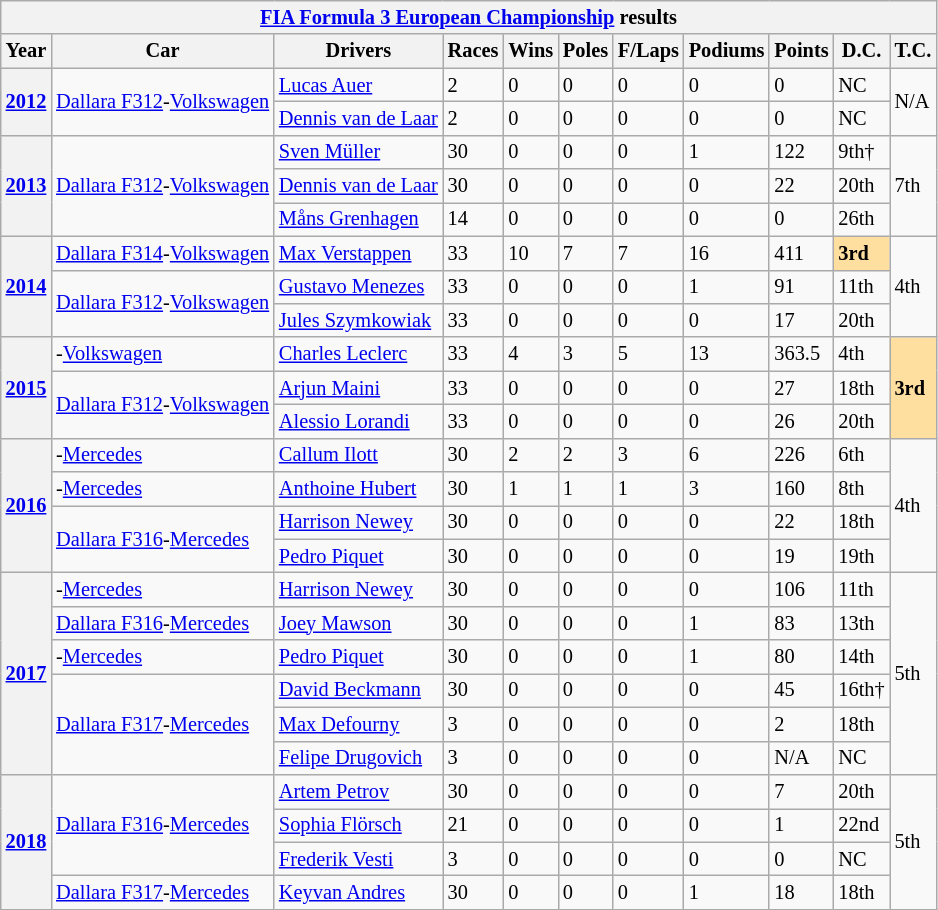<table class="wikitable" style="font-size:85%">
<tr>
<th colspan=11><a href='#'>FIA Formula 3 European Championship</a> results</th>
</tr>
<tr valign="top">
<th>Year</th>
<th>Car</th>
<th>Drivers</th>
<th>Races</th>
<th>Wins</th>
<th>Poles</th>
<th>F/Laps</th>
<th>Podiums</th>
<th>Points</th>
<th>D.C.</th>
<th>T.C.</th>
</tr>
<tr>
<th rowspan="2"><a href='#'>2012</a></th>
<td rowspan="2"><a href='#'>Dallara F312</a>-<a href='#'>Volkswagen</a></td>
<td> <a href='#'>Lucas Auer</a></td>
<td>2</td>
<td>0</td>
<td>0</td>
<td>0</td>
<td>0</td>
<td>0</td>
<td>NC</td>
<td rowspan=2>N/A</td>
</tr>
<tr>
<td> <a href='#'>Dennis van de Laar</a></td>
<td>2</td>
<td>0</td>
<td>0</td>
<td>0</td>
<td>0</td>
<td>0</td>
<td>NC</td>
</tr>
<tr>
<th rowspan="3"><a href='#'>2013</a></th>
<td rowspan="3"><a href='#'>Dallara F312</a>-<a href='#'>Volkswagen</a></td>
<td> <a href='#'>Sven Müller</a></td>
<td>30</td>
<td>0</td>
<td>0</td>
<td>0</td>
<td>1</td>
<td>122</td>
<td>9th†</td>
<td rowspan=3>7th</td>
</tr>
<tr>
<td> <a href='#'>Dennis van de Laar</a></td>
<td>30</td>
<td>0</td>
<td>0</td>
<td>0</td>
<td>0</td>
<td>22</td>
<td>20th</td>
</tr>
<tr>
<td> <a href='#'>Måns Grenhagen</a></td>
<td>14</td>
<td>0</td>
<td>0</td>
<td>0</td>
<td>0</td>
<td>0</td>
<td>26th</td>
</tr>
<tr>
<th rowspan="3"><a href='#'>2014</a></th>
<td><a href='#'>Dallara F314</a>-<a href='#'>Volkswagen</a></td>
<td> <a href='#'>Max Verstappen</a></td>
<td>33</td>
<td>10</td>
<td>7</td>
<td>7</td>
<td>16</td>
<td>411</td>
<td style="background:#FFDF9F;"><strong>3rd</strong></td>
<td rowspan=3>4th</td>
</tr>
<tr>
<td rowspan=2><a href='#'>Dallara F312</a>-<a href='#'>Volkswagen</a></td>
<td> <a href='#'>Gustavo Menezes</a></td>
<td>33</td>
<td>0</td>
<td>0</td>
<td>0</td>
<td>1</td>
<td>91</td>
<td>11th</td>
</tr>
<tr>
<td> <a href='#'>Jules Szymkowiak</a></td>
<td>33</td>
<td>0</td>
<td>0</td>
<td>0</td>
<td>0</td>
<td>17</td>
<td>20th</td>
</tr>
<tr>
<th rowspan="3"><a href='#'>2015</a></th>
<td>-<a href='#'>Volkswagen</a></td>
<td>  <a href='#'>Charles Leclerc</a></td>
<td>33</td>
<td>4</td>
<td>3</td>
<td>5</td>
<td>13</td>
<td>363.5</td>
<td>4th</td>
<td rowspan=3 style="background:#FFDF9F;"><strong>3rd</strong></td>
</tr>
<tr>
<td rowspan=2><a href='#'>Dallara F312</a>-<a href='#'>Volkswagen</a></td>
<td> <a href='#'>Arjun Maini</a></td>
<td>33</td>
<td>0</td>
<td>0</td>
<td>0</td>
<td>0</td>
<td>27</td>
<td>18th</td>
</tr>
<tr>
<td> <a href='#'>Alessio Lorandi</a></td>
<td>33</td>
<td>0</td>
<td>0</td>
<td>0</td>
<td>0</td>
<td>26</td>
<td>20th</td>
</tr>
<tr>
<th rowspan="4"><a href='#'>2016</a></th>
<td>-<a href='#'>Mercedes</a></td>
<td> <a href='#'>Callum Ilott</a></td>
<td>30</td>
<td>2</td>
<td>2</td>
<td>3</td>
<td>6</td>
<td>226</td>
<td>6th</td>
<td rowspan=4>4th</td>
</tr>
<tr>
<td>-<a href='#'>Mercedes</a></td>
<td> <a href='#'>Anthoine Hubert</a></td>
<td>30</td>
<td>1</td>
<td>1</td>
<td>1</td>
<td>3</td>
<td>160</td>
<td>8th</td>
</tr>
<tr>
<td rowspan=2><a href='#'>Dallara F316</a>-<a href='#'>Mercedes</a></td>
<td> <a href='#'>Harrison Newey</a></td>
<td>30</td>
<td>0</td>
<td>0</td>
<td>0</td>
<td>0</td>
<td>22</td>
<td>18th</td>
</tr>
<tr>
<td> <a href='#'>Pedro Piquet</a></td>
<td>30</td>
<td>0</td>
<td>0</td>
<td>0</td>
<td>0</td>
<td>19</td>
<td>19th</td>
</tr>
<tr>
<th rowspan="6"><a href='#'>2017</a></th>
<td>-<a href='#'>Mercedes</a></td>
<td> <a href='#'>Harrison Newey</a></td>
<td>30</td>
<td>0</td>
<td>0</td>
<td>0</td>
<td>0</td>
<td>106</td>
<td>11th</td>
<td rowspan=6>5th</td>
</tr>
<tr>
<td><a href='#'>Dallara F316</a>-<a href='#'>Mercedes</a></td>
<td> <a href='#'>Joey Mawson</a></td>
<td>30</td>
<td>0</td>
<td>0</td>
<td>0</td>
<td>1</td>
<td>83</td>
<td>13th</td>
</tr>
<tr>
<td>-<a href='#'>Mercedes</a></td>
<td> <a href='#'>Pedro Piquet</a></td>
<td>30</td>
<td>0</td>
<td>0</td>
<td>0</td>
<td>1</td>
<td>80</td>
<td>14th</td>
</tr>
<tr>
<td rowspan=3><a href='#'>Dallara F317</a>-<a href='#'>Mercedes</a></td>
<td> <a href='#'>David Beckmann</a></td>
<td>30</td>
<td>0</td>
<td>0</td>
<td>0</td>
<td>0</td>
<td>45</td>
<td>16th†</td>
</tr>
<tr>
<td> <a href='#'>Max Defourny</a></td>
<td>3</td>
<td>0</td>
<td>0</td>
<td>0</td>
<td>0</td>
<td>2</td>
<td>18th</td>
</tr>
<tr>
<td> <a href='#'>Felipe Drugovich</a></td>
<td>3</td>
<td>0</td>
<td>0</td>
<td>0</td>
<td>0</td>
<td>N/A</td>
<td>NC</td>
</tr>
<tr>
<th rowspan="4"><a href='#'>2018</a></th>
<td rowspan="3"><a href='#'>Dallara F316</a>-<a href='#'>Mercedes</a></td>
<td> <a href='#'>Artem Petrov</a></td>
<td>30</td>
<td>0</td>
<td>0</td>
<td>0</td>
<td>0</td>
<td>7</td>
<td>20th</td>
<td rowspan="4">5th</td>
</tr>
<tr>
<td> <a href='#'>Sophia Flörsch</a></td>
<td>21</td>
<td>0</td>
<td>0</td>
<td>0</td>
<td>0</td>
<td>1</td>
<td>22nd</td>
</tr>
<tr>
<td> <a href='#'>Frederik Vesti</a></td>
<td>3</td>
<td>0</td>
<td>0</td>
<td>0</td>
<td>0</td>
<td>0</td>
<td>NC</td>
</tr>
<tr>
<td><a href='#'>Dallara F317</a>-<a href='#'>Mercedes</a></td>
<td> <a href='#'>Keyvan Andres</a></td>
<td>30</td>
<td>0</td>
<td>0</td>
<td>0</td>
<td>1</td>
<td>18</td>
<td>18th</td>
</tr>
</table>
